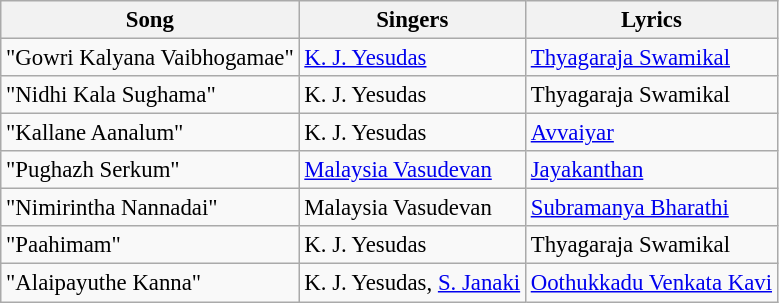<table class="wikitable" style="font-size:95%;">
<tr>
<th>Song</th>
<th>Singers</th>
<th>Lyrics</th>
</tr>
<tr>
<td>"Gowri Kalyana Vaibhogamae"</td>
<td><a href='#'>K. J. Yesudas</a></td>
<td><a href='#'>Thyagaraja Swamikal</a></td>
</tr>
<tr>
<td>"Nidhi Kala Sughama"</td>
<td>K. J. Yesudas</td>
<td>Thyagaraja Swamikal</td>
</tr>
<tr>
<td>"Kallane Aanalum"</td>
<td>K. J. Yesudas</td>
<td><a href='#'>Avvaiyar</a></td>
</tr>
<tr>
<td>"Pughazh Serkum"</td>
<td><a href='#'>Malaysia Vasudevan</a></td>
<td><a href='#'>Jayakanthan</a></td>
</tr>
<tr>
<td>"Nimirintha Nannadai"</td>
<td>Malaysia Vasudevan</td>
<td><a href='#'>Subramanya Bharathi</a></td>
</tr>
<tr>
<td>"Paahimam"</td>
<td>K. J. Yesudas</td>
<td>Thyagaraja Swamikal</td>
</tr>
<tr>
<td>"Alaipayuthe Kanna"</td>
<td>K. J. Yesudas, <a href='#'>S. Janaki</a></td>
<td><a href='#'>Oothukkadu Venkata Kavi</a></td>
</tr>
</table>
